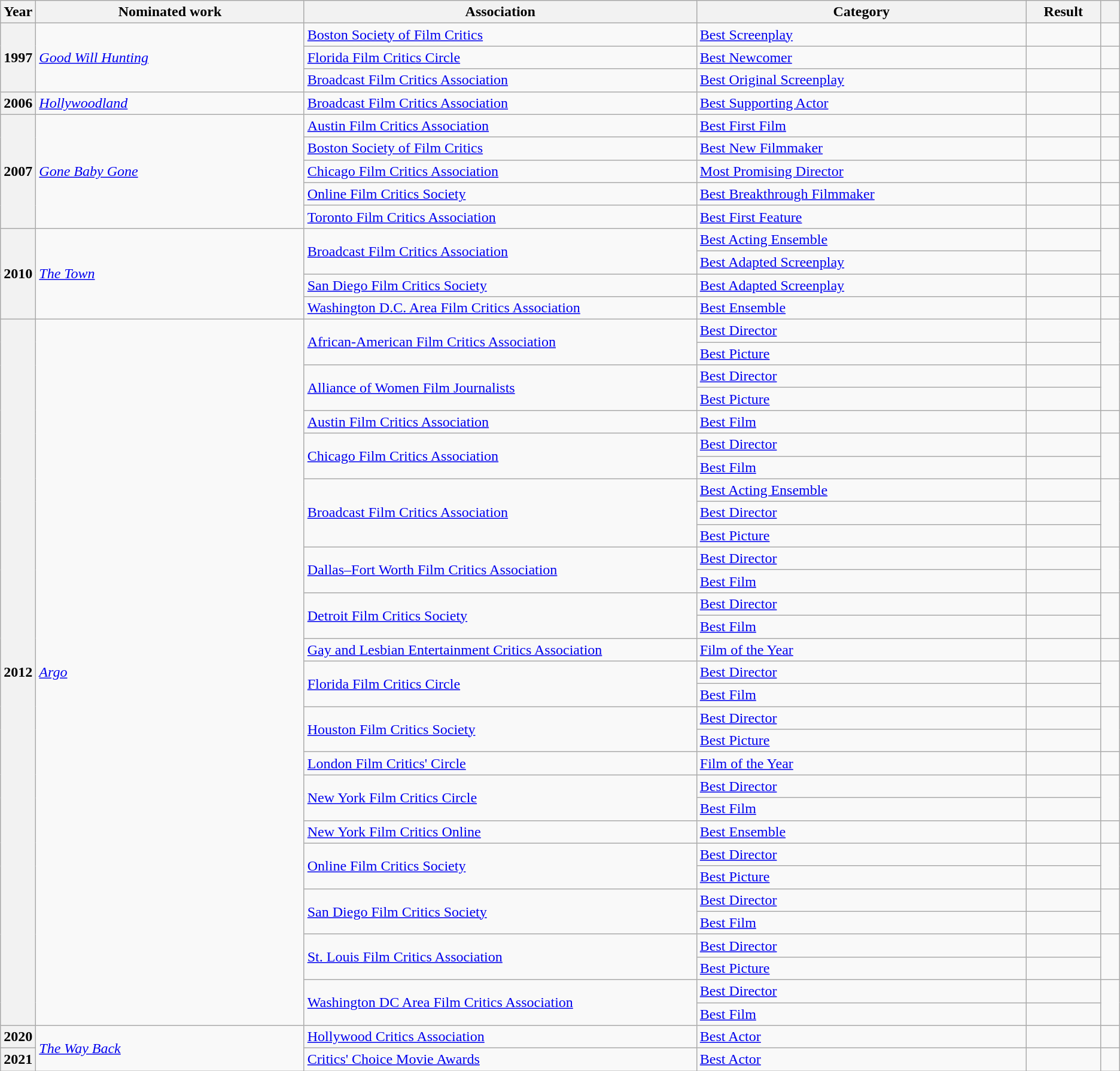<table class=wikitable>
<tr>
<th scope="col" style="width:1em;">Year</th>
<th scope="col" style="width:20em;">Nominated work</th>
<th scope="col" style="width:30em;">Association</th>
<th scope="col" style="width:25em;">Category</th>
<th scope="col" style="width:5em;">Result</th>
<th scope="col" style="width:1em;"></th>
</tr>
<tr>
<th scope="row" rowspan="3">1997</th>
<td rowspan="3"><em><a href='#'>Good Will Hunting</a></em></td>
<td><a href='#'>Boston Society of Film Critics</a></td>
<td><a href='#'>Best Screenplay</a></td>
<td></td>
<td style="text-align:center;"></td>
</tr>
<tr>
<td><a href='#'>Florida Film Critics Circle</a></td>
<td><a href='#'>Best Newcomer</a></td>
<td></td>
<td style="text-align:center;"></td>
</tr>
<tr>
<td><a href='#'>Broadcast Film Critics Association</a></td>
<td><a href='#'>Best Original Screenplay</a></td>
<td></td>
<td style="text-align:center;"></td>
</tr>
<tr>
<th scope="row">2006</th>
<td><em><a href='#'>Hollywoodland</a></em></td>
<td><a href='#'>Broadcast Film Critics Association</a></td>
<td><a href='#'>Best Supporting Actor</a></td>
<td></td>
<td style="text-align:center;"></td>
</tr>
<tr>
<th scope="row" rowspan="5">2007</th>
<td rowspan="5"><em><a href='#'>Gone Baby Gone</a></em></td>
<td><a href='#'>Austin Film Critics Association</a></td>
<td><a href='#'>Best First Film</a></td>
<td></td>
<td style="text-align:center;"></td>
</tr>
<tr>
<td><a href='#'>Boston Society of Film Critics</a></td>
<td><a href='#'>Best New Filmmaker</a></td>
<td></td>
<td style="text-align:center;"></td>
</tr>
<tr>
<td><a href='#'>Chicago Film Critics Association</a></td>
<td><a href='#'>Most Promising Director</a></td>
<td></td>
<td style="text-align:center;"></td>
</tr>
<tr>
<td><a href='#'>Online Film Critics Society</a></td>
<td><a href='#'>Best Breakthrough Filmmaker</a></td>
<td></td>
<td style="text-align:center;"></td>
</tr>
<tr>
<td><a href='#'>Toronto Film Critics Association</a></td>
<td><a href='#'>Best First Feature</a></td>
<td></td>
<td style="text-align:center;"></td>
</tr>
<tr>
<th scope="row" rowspan="4">2010</th>
<td rowspan="4"><em><a href='#'>The Town</a></em></td>
<td rowspan="2"><a href='#'>Broadcast Film Critics Association</a></td>
<td><a href='#'>Best Acting Ensemble</a></td>
<td></td>
<td rowspan="2" style="text-align:center;"></td>
</tr>
<tr>
<td><a href='#'>Best Adapted Screenplay</a></td>
<td></td>
</tr>
<tr>
<td><a href='#'>San Diego Film Critics Society</a></td>
<td><a href='#'>Best Adapted Screenplay</a></td>
<td></td>
<td style="text-align:center;"></td>
</tr>
<tr>
<td><a href='#'>Washington D.C. Area Film Critics Association</a></td>
<td><a href='#'>Best Ensemble</a></td>
<td></td>
<td style="text-align:center;"></td>
</tr>
<tr>
<th scope="row" rowspan="31">2012</th>
<td rowspan="31"><em><a href='#'>Argo</a></em></td>
<td rowspan="2"><a href='#'>African-American Film Critics Association</a></td>
<td><a href='#'>Best Director</a></td>
<td></td>
<td rowspan="2" style="text-align:center;"></td>
</tr>
<tr>
<td><a href='#'>Best Picture</a></td>
<td></td>
</tr>
<tr>
<td rowspan="2"><a href='#'>Alliance of Women Film Journalists</a></td>
<td><a href='#'>Best Director</a></td>
<td></td>
<td rowspan="2" style="text-align:center;"></td>
</tr>
<tr>
<td><a href='#'>Best Picture</a></td>
<td></td>
</tr>
<tr>
<td><a href='#'>Austin Film Critics Association</a></td>
<td><a href='#'>Best Film</a></td>
<td></td>
<td style="text-align:center;"></td>
</tr>
<tr>
<td rowspan="2"><a href='#'>Chicago Film Critics Association</a></td>
<td><a href='#'>Best Director</a></td>
<td></td>
<td rowspan="2" style="text-align:center;"></td>
</tr>
<tr>
<td><a href='#'>Best Film</a></td>
<td></td>
</tr>
<tr>
<td rowspan="3"><a href='#'>Broadcast Film Critics Association</a></td>
<td><a href='#'>Best Acting Ensemble</a></td>
<td></td>
<td rowspan="3" style="text-align:center;"></td>
</tr>
<tr>
<td><a href='#'>Best Director</a></td>
<td></td>
</tr>
<tr>
<td><a href='#'>Best Picture</a></td>
<td></td>
</tr>
<tr>
<td rowspan="2"><a href='#'>Dallas–Fort Worth Film Critics Association</a></td>
<td><a href='#'>Best Director</a></td>
<td></td>
<td style="text-align:center;" rowspan=2></td>
</tr>
<tr>
<td><a href='#'>Best Film</a></td>
<td></td>
</tr>
<tr>
<td rowspan="2"><a href='#'>Detroit Film Critics Society</a></td>
<td><a href='#'>Best Director</a></td>
<td></td>
<td style="text-align:center;" rowspan=2></td>
</tr>
<tr>
<td><a href='#'>Best Film</a></td>
<td></td>
</tr>
<tr>
<td><a href='#'>Gay and Lesbian Entertainment Critics Association</a></td>
<td><a href='#'>Film of the Year</a></td>
<td></td>
<td style="text-align:center;"></td>
</tr>
<tr>
<td rowspan="2"><a href='#'>Florida Film Critics Circle</a></td>
<td><a href='#'>Best Director</a></td>
<td></td>
<td style="text-align:center;" rowspan=2></td>
</tr>
<tr>
<td><a href='#'>Best Film</a></td>
<td></td>
</tr>
<tr>
<td rowspan="2"><a href='#'>Houston Film Critics Society</a></td>
<td><a href='#'>Best Director</a></td>
<td></td>
<td style="text-align:center;" rowspan=2></td>
</tr>
<tr>
<td><a href='#'>Best Picture</a></td>
<td></td>
</tr>
<tr>
<td><a href='#'>London Film Critics' Circle</a></td>
<td><a href='#'>Film of the Year</a></td>
<td></td>
<td style="text-align:center;"></td>
</tr>
<tr>
<td rowspan="2"><a href='#'>New York Film Critics Circle</a></td>
<td><a href='#'>Best Director</a></td>
<td></td>
<td rowspan=2 style="text-align:center;"></td>
</tr>
<tr>
<td><a href='#'>Best Film</a></td>
<td></td>
</tr>
<tr>
<td><a href='#'>New York Film Critics Online</a></td>
<td><a href='#'>Best Ensemble</a></td>
<td></td>
<td style="text-align:center;"></td>
</tr>
<tr>
<td rowspan="2"><a href='#'>Online Film Critics Society</a></td>
<td><a href='#'>Best Director</a></td>
<td></td>
<td rowspan=2 style="text-align:center;"></td>
</tr>
<tr>
<td><a href='#'>Best Picture</a></td>
<td></td>
</tr>
<tr>
<td rowspan="2"><a href='#'>San Diego Film Critics Society</a></td>
<td><a href='#'>Best Director</a></td>
<td></td>
<td rowspan=2 style="text-align:center;"></td>
</tr>
<tr>
<td><a href='#'>Best Film</a></td>
<td></td>
</tr>
<tr>
<td rowspan="2"><a href='#'>St. Louis Film Critics Association</a></td>
<td><a href='#'>Best Director</a></td>
<td></td>
<td rowspan=2 style="text-align:center;"></td>
</tr>
<tr>
<td><a href='#'>Best Picture</a></td>
<td></td>
</tr>
<tr>
<td rowspan="2"><a href='#'>Washington DC Area Film Critics Association</a></td>
<td><a href='#'>Best Director</a></td>
<td></td>
<td rowspan=2 style="text-align:center;"></td>
</tr>
<tr>
<td><a href='#'>Best Film</a></td>
<td></td>
</tr>
<tr>
<th scope="row">2020</th>
<td rowspan="2"><em><a href='#'>The Way Back</a></em></td>
<td><a href='#'>Hollywood Critics Association</a></td>
<td><a href='#'>Best Actor</a></td>
<td></td>
<td style="text-align:center;"></td>
</tr>
<tr>
<th scope="row">2021</th>
<td><a href='#'>Critics' Choice Movie Awards</a></td>
<td><a href='#'>Best Actor</a></td>
<td></td>
<td style="text-align:center;"></td>
</tr>
</table>
